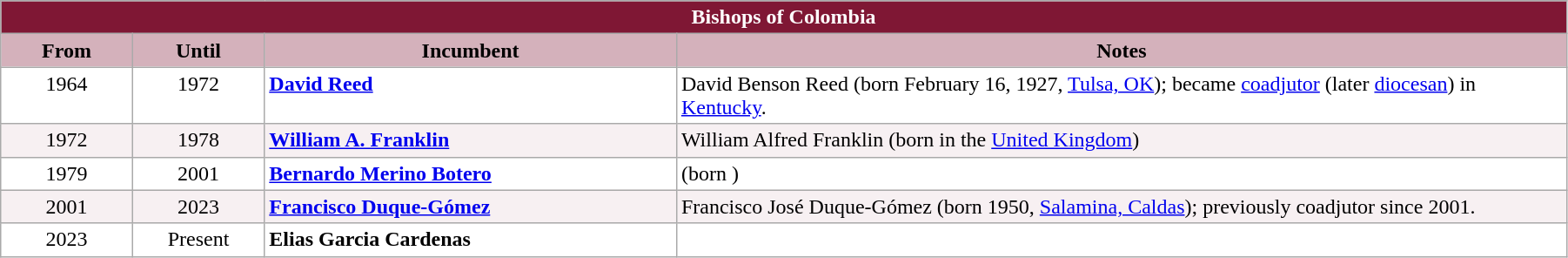<table class="wikitable" style="width: 95%;">
<tr>
<th colspan="4" style="background-color: #7F1734; color: white;">Bishops of Colombia</th>
</tr>
<tr>
<th style="background-color: #D4B1BB; width: 8%;">From</th>
<th style="background-color: #D4B1BB; width: 8%;">Until</th>
<th style="background-color: #D4B1BB; width: 25%;">Incumbent</th>
<th style="background-color: #D4B1BB; width: 54%;">Notes</th>
</tr>
<tr valign="top" style="background-color: white;">
<td style="text-align: center;">1964</td>
<td style="text-align: center;">1972</td>
<td><strong><a href='#'>David Reed</a></strong></td>
<td>David Benson Reed (born February 16, 1927, <a href='#'>Tulsa, OK</a>); became <a href='#'>coadjutor</a> (later <a href='#'>diocesan</a>) in <a href='#'>Kentucky</a>.</td>
</tr>
<tr valign="top" style="background-color: #F7F0F2;">
<td style="text-align: center;">1972</td>
<td style="text-align: center;">1978</td>
<td><strong><a href='#'>William A. Franklin</a></strong></td>
<td>William Alfred Franklin (born in the <a href='#'>United Kingdom</a>)</td>
</tr>
<tr valign="top" style="background-color: white;">
<td style="text-align: center;">1979</td>
<td style="text-align: center;">2001</td>
<td><strong><a href='#'>Bernardo Merino Botero</a></strong></td>
<td>(born )</td>
</tr>
<tr valign="top" style="background-color: #F7F0F2;">
<td style="text-align: center;">2001</td>
<td style="text-align: center;">2023</td>
<td><strong><a href='#'>Francisco Duque-Gómez</a></strong></td>
<td>Francisco José Duque-Gómez (born 1950, <a href='#'>Salamina, Caldas</a>); previously coadjutor since 2001.</td>
</tr>
<tr valign="top" style="background-color: white;">
<td style="text-align: center;">2023</td>
<td style="text-align: center;">Present</td>
<td><strong>Elias Garcia Cardenas</strong></td>
<td></td>
</tr>
</table>
